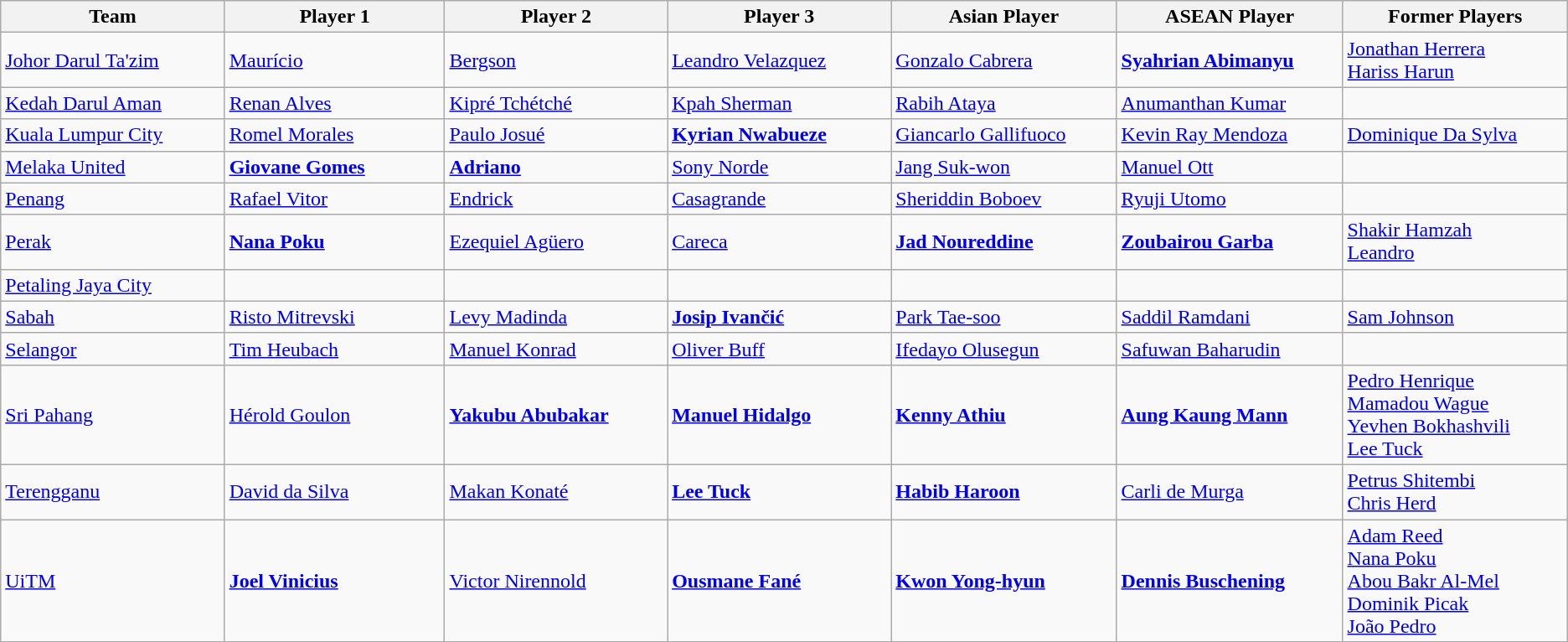<table class="wikitable sortable">
<tr>
<th style="width:200px;">Team</th>
<th style="width:200px;">Player 1</th>
<th style="width:200px;">Player 2</th>
<th style="width:200px;">Player 3</th>
<th style="width:200px;">Asian Player</th>
<th style="width:200px;">ASEAN Player</th>
<th style="width:200px;">Former Players </th>
</tr>
<tr>
<td><a href='#'>Johor Darul Ta'zim</a></td>
<td> <a href='#'>Maurício</a></td>
<td> <a href='#'>Bergson</a></td>
<td> <a href='#'>Leandro Velazquez</a></td>
<td>  <a href='#'>Gonzalo Cabrera</a></td>
<td> <strong><a href='#'>Syahrian Abimanyu</a></strong></td>
<td>  <a href='#'>Jonathan Herrera</a><br> <a href='#'>Hariss Harun</a></td>
</tr>
<tr>
<td><a href='#'>Kedah Darul Aman</a></td>
<td> <a href='#'>Renan Alves</a></td>
<td> <a href='#'>Kipré Tchétché</a></td>
<td> <a href='#'>Kpah Sherman</a></td>
<td> <a href='#'>Rabih Ataya</a></td>
<td> <a href='#'>Anumanthan Kumar</a></td>
<td></td>
</tr>
<tr>
<td><a href='#'>Kuala Lumpur City</a></td>
<td> <a href='#'>Romel Morales</a></td>
<td> <a href='#'>Paulo Josué</a></td>
<td> <strong><a href='#'>Kyrian Nwabueze</a></strong></td>
<td> <a href='#'>Giancarlo Gallifuoco</a></td>
<td> <a href='#'>Kevin Ray Mendoza</a></td>
<td> <a href='#'>Dominique Da Sylva</a></td>
</tr>
<tr>
<td><a href='#'>Melaka United</a></td>
<td> <strong><a href='#'>Giovane Gomes</a></strong></td>
<td> <strong><a href='#'>Adriano</a></strong></td>
<td> <a href='#'>Sony Norde</a></td>
<td> <a href='#'>Jang Suk-won</a></td>
<td> <a href='#'>Manuel Ott</a></td>
<td></td>
</tr>
<tr>
<td><a href='#'>Penang</a></td>
<td> <a href='#'>Rafael Vitor</a></td>
<td> <a href='#'>Endrick</a></td>
<td> <a href='#'>Casagrande</a></td>
<td> <a href='#'>Sheriddin Boboev</a></td>
<td> <a href='#'>Ryuji Utomo</a></td>
<td></td>
</tr>
<tr>
<td><a href='#'>Perak</a></td>
<td><strong> <a href='#'>Nana Poku</a></strong></td>
<td> <a href='#'>Ezequiel Agüero</a></td>
<td> <a href='#'>Careca</a></td>
<td> <strong><a href='#'>Jad Noureddine</a></strong></td>
<td> <strong><a href='#'>Zoubairou Garba</a></strong></td>
<td> <a href='#'>Shakir Hamzah</a><br> <a href='#'>Leandro</a><br></td>
</tr>
<tr>
<td><a href='#'>Petaling Jaya City</a></td>
<td></td>
<td></td>
<td></td>
<td></td>
<td></td>
<td></td>
</tr>
<tr>
<td><a href='#'>Sabah</a></td>
<td> <a href='#'>Risto Mitrevski</a></td>
<td> <a href='#'>Levy Madinda</a></td>
<td><strong> <a href='#'>Josip Ivančić</a></strong></td>
<td> <a href='#'>Park Tae-soo</a></td>
<td> <a href='#'>Saddil Ramdani</a></td>
<td> <a href='#'>Sam Johnson</a></td>
</tr>
<tr>
<td><a href='#'>Selangor</a></td>
<td> <a href='#'>Tim Heubach</a></td>
<td> <a href='#'>Manuel Konrad</a></td>
<td> <a href='#'>Oliver Buff</a></td>
<td> <a href='#'>Ifedayo Olusegun</a></td>
<td> <a href='#'>Safuwan Baharudin</a></td>
<td></td>
</tr>
<tr>
<td><a href='#'>Sri Pahang</a></td>
<td> <a href='#'>Hérold Goulon</a></td>
<td> <strong><a href='#'>Yakubu Abubakar</a> </strong></td>
<td> <strong><a href='#'>Manuel Hidalgo</a> </strong></td>
<td> <strong><a href='#'>Kenny Athiu</a></strong></td>
<td> <strong><a href='#'>Aung Kaung Mann</a></strong></td>
<td> <a href='#'>Pedro Henrique</a><br> <a href='#'>Mamadou Wague</a><br> <a href='#'>Yevhen Bokhashvili</a><br> <a href='#'>Lee Tuck</a><br></td>
</tr>
<tr>
<td><a href='#'>Terengganu</a></td>
<td> <a href='#'>David da Silva</a></td>
<td> <a href='#'>Makan Konaté</a></td>
<td> <strong><a href='#'>Lee Tuck</a></strong></td>
<td> <strong><a href='#'>Habib Haroon</a></strong></td>
<td> <a href='#'>Carli de Murga</a></td>
<td> <a href='#'>Petrus Shitembi</a> <br>  <a href='#'>Chris Herd</a></td>
</tr>
<tr>
<td><a href='#'>UiTM</a></td>
<td> <strong><a href='#'>Joel Vinicius</a></strong></td>
<td> <a href='#'>Victor Nirennold</a></td>
<td> <strong><a href='#'>Ousmane Fané</a></strong></td>
<td> <strong><a href='#'>Kwon Yong-hyun</a></strong></td>
<td> <strong><a href='#'>Dennis Buschening</a> </strong></td>
<td> <a href='#'>Adam Reed</a> <br> <a href='#'>Nana Poku</a>  <br>  <a href='#'>Abou Bakr Al-Mel</a> <br> <a href='#'>Dominik Picak</a> <br>  <a href='#'>João Pedro</a></td>
</tr>
<tr>
</tr>
</table>
